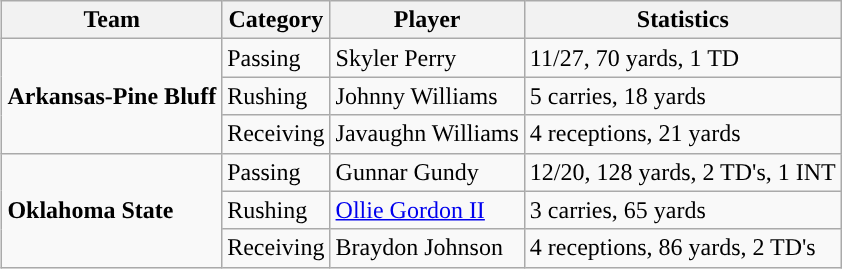<table class="wikitable" style="float: right;">
<tr>
<th>Team</th>
<th>Category</th>
<th>Player</th>
<th>Statistics</th>
</tr>
<tr>
<td rowspan=3><strong>Arkansas-Pine Bluff</strong></td>
<td>Passing</td>
<td>Skyler Perry</td>
<td>11/27, 70 yards, 1 TD</td>
</tr>
<tr>
<td>Rushing</td>
<td>Johnny Williams</td>
<td>5 carries, 18 yards</td>
</tr>
<tr>
<td>Receiving</td>
<td>Javaughn Williams</td>
<td>4 receptions, 21 yards</td>
</tr>
<tr>
<td rowspan=3><strong>Oklahoma State</strong></td>
<td>Passing</td>
<td>Gunnar Gundy</td>
<td>12/20, 128 yards, 2 TD's, 1 INT</td>
</tr>
<tr>
<td>Rushing</td>
<td><a href='#'>Ollie Gordon II</a></td>
<td>3 carries, 65 yards</td>
</tr>
<tr>
<td>Receiving</td>
<td>Braydon Johnson</td>
<td>4 receptions, 86 yards, 2 TD's</td>
</tr>
</table>
